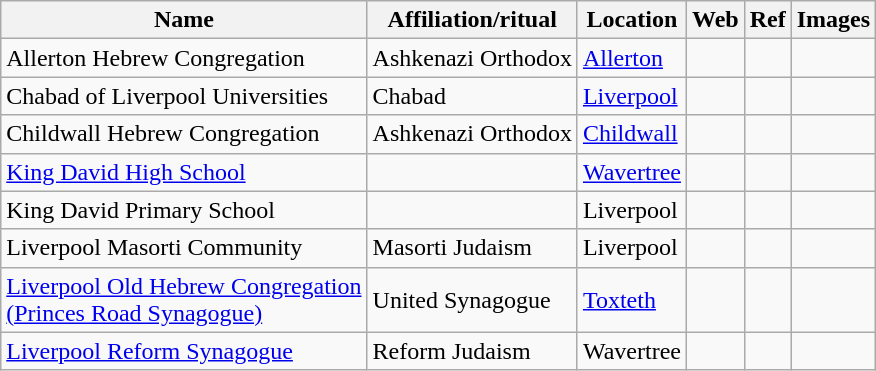<table class="wikitable sortable">
<tr>
<th>Name</th>
<th>Affiliation/ritual</th>
<th>Location</th>
<th>Web</th>
<th>Ref</th>
<th>Images</th>
</tr>
<tr>
<td>Allerton Hebrew Congregation</td>
<td>Ashkenazi Orthodox</td>
<td><a href='#'>Allerton</a></td>
<td></td>
<td></td>
<td></td>
</tr>
<tr>
<td>Chabad of Liverpool Universities</td>
<td>Chabad</td>
<td><a href='#'>Liverpool</a></td>
<td></td>
<td></td>
<td></td>
</tr>
<tr>
<td>Childwall Hebrew Congregation</td>
<td>Ashkenazi Orthodox</td>
<td><a href='#'>Childwall</a></td>
<td></td>
<td></td>
<td></td>
</tr>
<tr>
<td><a href='#'>King David High School</a></td>
<td></td>
<td><a href='#'>Wavertree</a></td>
<td></td>
<td></td>
<td></td>
</tr>
<tr>
<td>King David Primary School</td>
<td></td>
<td>Liverpool</td>
<td></td>
<td></td>
<td></td>
</tr>
<tr>
<td>Liverpool Masorti Community</td>
<td>Masorti Judaism</td>
<td>Liverpool</td>
<td></td>
<td></td>
</tr>
<tr>
<td><a href='#'>Liverpool Old Hebrew Congregation<br> (Princes Road Synagogue)</a></td>
<td>United Synagogue</td>
<td><a href='#'>Toxteth</a></td>
<td></td>
<td></td>
<td></td>
</tr>
<tr>
<td><a href='#'>Liverpool Reform Synagogue</a></td>
<td>Reform Judaism</td>
<td>Wavertree</td>
<td></td>
<td></td>
<td></td>
</tr>
</table>
